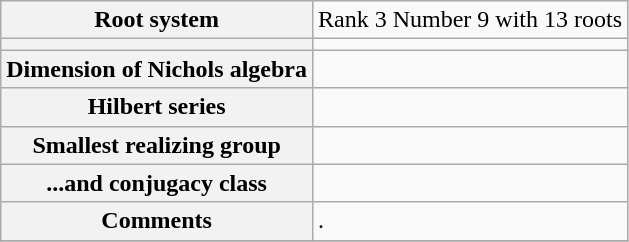<table class="wikitable">
<tr>
<th>Root system</th>
<td>Rank 3 Number 9 with 13 roots </td>
</tr>
<tr>
<th></th>
<td></td>
</tr>
<tr>
<th>Dimension of Nichols algebra</th>
<td></td>
</tr>
<tr>
<th>Hilbert series</th>
<td></td>
</tr>
<tr>
<th>Smallest realizing group</th>
<td></td>
</tr>
<tr>
<th>...and conjugacy class</th>
<td></td>
</tr>
<tr>
<th>Comments</th>
<td>.</td>
</tr>
<tr>
</tr>
</table>
